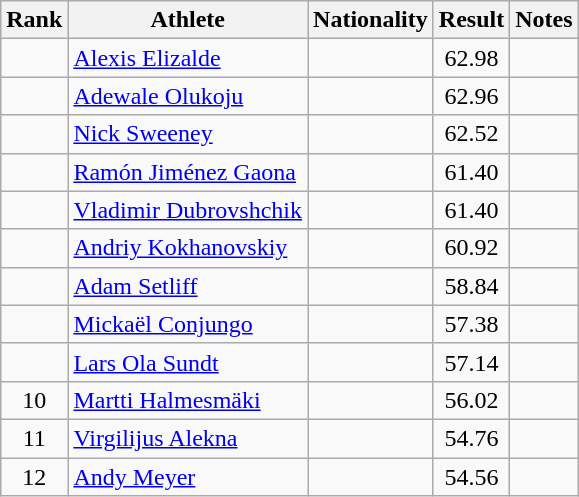<table class="wikitable sortable" style="text-align:center">
<tr>
<th>Rank</th>
<th>Athlete</th>
<th>Nationality</th>
<th>Result</th>
<th>Notes</th>
</tr>
<tr>
<td></td>
<td align=left><a href='#'>Alexis Elizalde</a></td>
<td align=left></td>
<td>62.98</td>
<td></td>
</tr>
<tr>
<td></td>
<td align=left><a href='#'>Adewale Olukoju</a></td>
<td align=left></td>
<td>62.96</td>
<td></td>
</tr>
<tr>
<td></td>
<td align=left><a href='#'>Nick Sweeney</a></td>
<td align=left></td>
<td>62.52</td>
<td></td>
</tr>
<tr>
<td></td>
<td align=left><a href='#'>Ramón Jiménez Gaona</a></td>
<td align=left></td>
<td>61.40</td>
<td></td>
</tr>
<tr>
<td></td>
<td align=left><a href='#'>Vladimir Dubrovshchik</a></td>
<td align=left></td>
<td>61.40</td>
<td></td>
</tr>
<tr>
<td></td>
<td align=left><a href='#'>Andriy Kokhanovskiy</a></td>
<td align=left></td>
<td>60.92</td>
<td></td>
</tr>
<tr>
<td></td>
<td align=left><a href='#'>Adam Setliff</a></td>
<td align=left></td>
<td>58.84</td>
<td></td>
</tr>
<tr>
<td></td>
<td align=left><a href='#'>Mickaël Conjungo</a></td>
<td align=left></td>
<td>57.38</td>
<td></td>
</tr>
<tr>
<td></td>
<td align=left><a href='#'>Lars Ola Sundt</a></td>
<td align=left></td>
<td>57.14</td>
<td></td>
</tr>
<tr>
<td>10</td>
<td align=left><a href='#'>Martti Halmesmäki</a></td>
<td align=left></td>
<td>56.02</td>
<td></td>
</tr>
<tr>
<td>11</td>
<td align=left><a href='#'>Virgilijus Alekna</a></td>
<td align=left></td>
<td>54.76</td>
<td></td>
</tr>
<tr>
<td>12</td>
<td align=left><a href='#'>Andy Meyer</a></td>
<td align=left></td>
<td>54.56</td>
<td></td>
</tr>
</table>
